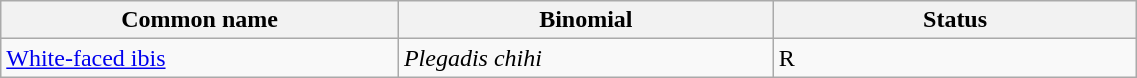<table width=60% class="wikitable">
<tr>
<th width=35%>Common name</th>
<th width=33%>Binomial</th>
<th width=32%>Status</th>
</tr>
<tr>
<td><a href='#'>White-faced ibis</a></td>
<td><em>Plegadis chihi</em></td>
<td>R</td>
</tr>
</table>
